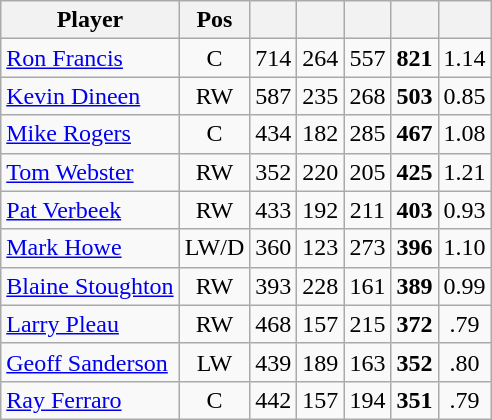<table class="wikitable" style="text-align:center;">
<tr>
<th>Player</th>
<th>Pos</th>
<th></th>
<th></th>
<th></th>
<th></th>
<th></th>
</tr>
<tr>
<td style="text-align:left;"><a href='#'>Ron Francis</a></td>
<td>C</td>
<td>714</td>
<td>264</td>
<td>557</td>
<td><strong>821</strong></td>
<td>1.14</td>
</tr>
<tr>
<td style="text-align:left;"><a href='#'>Kevin Dineen</a></td>
<td>RW</td>
<td>587</td>
<td>235</td>
<td>268</td>
<td><strong>503</strong></td>
<td>0.85</td>
</tr>
<tr>
<td style="text-align:left;"><a href='#'>Mike Rogers</a></td>
<td>C</td>
<td>434</td>
<td>182</td>
<td>285</td>
<td><strong>467</strong></td>
<td>1.08</td>
</tr>
<tr>
<td style="text-align:left;"><a href='#'>Tom Webster</a></td>
<td>RW</td>
<td>352</td>
<td>220</td>
<td>205</td>
<td><strong>425</strong></td>
<td>1.21</td>
</tr>
<tr>
<td style="text-align:left;"><a href='#'>Pat Verbeek</a></td>
<td>RW</td>
<td>433</td>
<td>192</td>
<td>211</td>
<td><strong>403</strong></td>
<td>0.93</td>
</tr>
<tr>
<td style="text-align:left;"><a href='#'>Mark Howe</a></td>
<td>LW/D</td>
<td>360</td>
<td>123</td>
<td>273</td>
<td><strong>396</strong></td>
<td>1.10</td>
</tr>
<tr>
<td style="text-align:left;"><a href='#'>Blaine Stoughton</a></td>
<td>RW</td>
<td>393</td>
<td>228</td>
<td>161</td>
<td><strong>389</strong></td>
<td>0.99</td>
</tr>
<tr>
<td style="text-align:left;"><a href='#'>Larry Pleau</a></td>
<td>RW</td>
<td>468</td>
<td>157</td>
<td>215</td>
<td><strong>372</strong></td>
<td>.79</td>
</tr>
<tr>
<td style="text-align:left;"><a href='#'>Geoff Sanderson</a></td>
<td>LW</td>
<td>439</td>
<td>189</td>
<td>163</td>
<td><strong>352</strong></td>
<td>.80</td>
</tr>
<tr>
<td style="text-align:left;"><a href='#'>Ray Ferraro</a></td>
<td>C</td>
<td>442</td>
<td>157</td>
<td>194</td>
<td><strong>351</strong></td>
<td>.79</td>
</tr>
</table>
